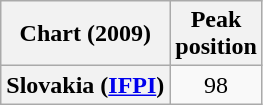<table class="wikitable plainrowheaders sortable" style="text-align:center;">
<tr>
<th scope="col">Chart (2009)</th>
<th scope="col">Peak<br>position</th>
</tr>
<tr>
<th scope="row">Slovakia (<a href='#'>IFPI</a>)</th>
<td>98</td>
</tr>
</table>
